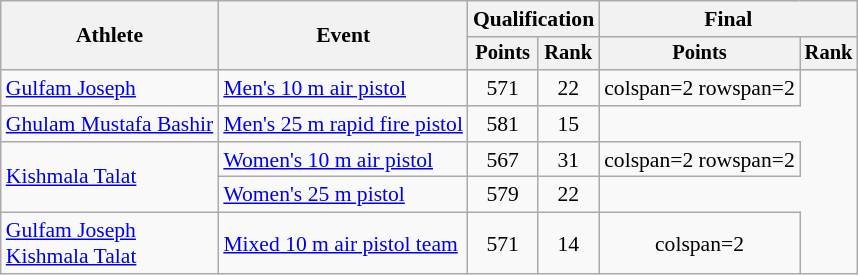<table class="wikitable" style="font-size:90%">
<tr>
<th rowspan="2">Athlete</th>
<th rowspan="2">Event</th>
<th colspan=2>Qualification</th>
<th colspan=2>Final</th>
</tr>
<tr style="font-size:95%">
<th>Points</th>
<th>Rank</th>
<th>Points</th>
<th>Rank</th>
</tr>
<tr align=center>
<td align=left><a href='#'>Gulfam Joseph</a></td>
<td align=left><a href='#'>Men's 10 m air pistol</a></td>
<td>571</td>
<td>22</td>
<td>colspan=2 rowspan=2</td>
</tr>
<tr align=center>
<td align=left><a href='#'>Ghulam Mustafa Bashir</a></td>
<td align=left><a href='#'>Men's 25 m rapid fire pistol</a></td>
<td>581</td>
<td>15</td>
</tr>
<tr align=center>
<td align=left rowspan=2><a href='#'>Kishmala Talat</a></td>
<td align=left><a href='#'>Women's 10 m air pistol</a></td>
<td>567</td>
<td>31</td>
<td>colspan=2 rowspan=2</td>
</tr>
<tr align=center>
<td align=left><a href='#'>Women's 25 m pistol</a></td>
<td>579</td>
<td>22</td>
</tr>
<tr align=center>
<td align=left><a href='#'>Gulfam Joseph</a><br><a href='#'>Kishmala Talat</a></td>
<td align=left><a href='#'>Mixed 10 m air pistol team</a></td>
<td>571</td>
<td>14</td>
<td>colspan=2 </td>
</tr>
</table>
